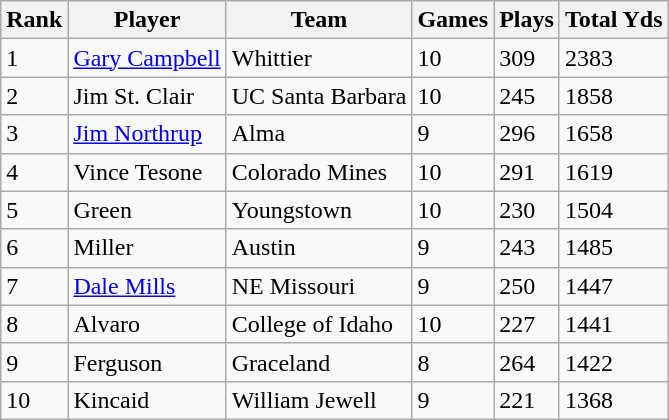<table class="wikitable sortable">
<tr>
<th>Rank</th>
<th>Player</th>
<th>Team</th>
<th>Games</th>
<th>Plays</th>
<th>Total Yds</th>
</tr>
<tr>
<td>1</td>
<td><a href='#'>Gary Campbell</a></td>
<td>Whittier</td>
<td>10</td>
<td>309</td>
<td>2383</td>
</tr>
<tr>
<td>2</td>
<td>Jim St. Clair</td>
<td>UC Santa Barbara</td>
<td>10</td>
<td>245</td>
<td>1858</td>
</tr>
<tr>
<td>3</td>
<td><a href='#'>Jim Northrup</a></td>
<td>Alma</td>
<td>9</td>
<td>296</td>
<td>1658</td>
</tr>
<tr>
<td>4</td>
<td>Vince Tesone</td>
<td>Colorado Mines</td>
<td>10</td>
<td>291</td>
<td>1619</td>
</tr>
<tr>
<td>5</td>
<td>Green</td>
<td>Youngstown</td>
<td>10</td>
<td>230</td>
<td>1504</td>
</tr>
<tr>
<td>6</td>
<td>Miller</td>
<td>Austin</td>
<td>9</td>
<td>243</td>
<td>1485</td>
</tr>
<tr>
<td>7</td>
<td><a href='#'>Dale Mills</a></td>
<td>NE Missouri</td>
<td>9</td>
<td>250</td>
<td>1447</td>
</tr>
<tr>
<td>8</td>
<td>Alvaro</td>
<td>College of Idaho</td>
<td>10</td>
<td>227</td>
<td>1441</td>
</tr>
<tr>
<td>9</td>
<td>Ferguson</td>
<td>Graceland</td>
<td>8</td>
<td>264</td>
<td>1422</td>
</tr>
<tr>
<td>10</td>
<td>Kincaid</td>
<td>William Jewell</td>
<td>9</td>
<td>221</td>
<td>1368</td>
</tr>
</table>
